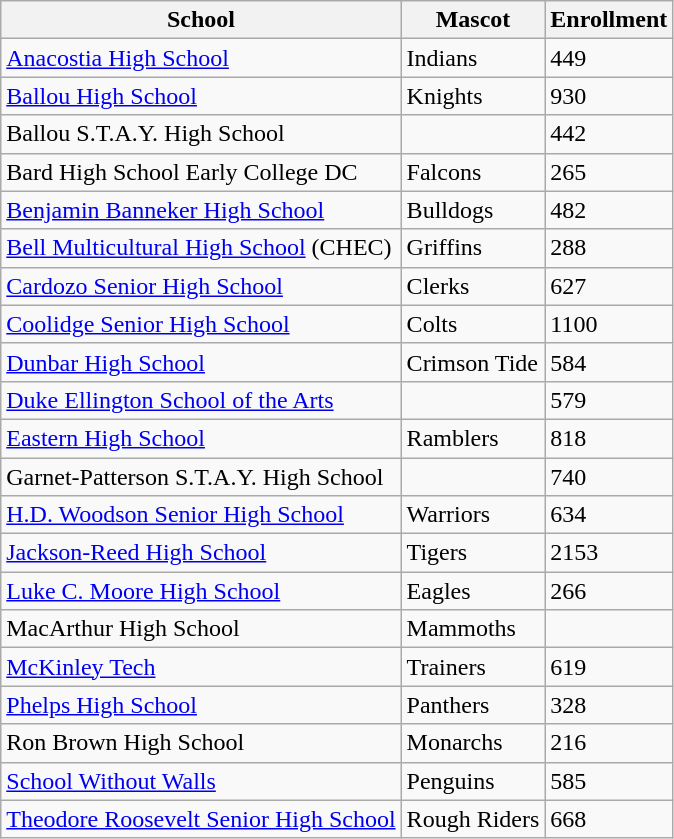<table class="wikitable">
<tr>
<th>School</th>
<th>Mascot</th>
<th>Enrollment</th>
</tr>
<tr>
<td><a href='#'>Anacostia High School</a></td>
<td>Indians</td>
<td>449</td>
</tr>
<tr>
<td><a href='#'>Ballou High School</a></td>
<td>Knights</td>
<td>930</td>
</tr>
<tr>
<td>Ballou S.T.A.Y. High School</td>
<td></td>
<td>442</td>
</tr>
<tr>
<td>Bard High School Early College DC</td>
<td>Falcons</td>
<td>265</td>
</tr>
<tr>
<td><a href='#'>Benjamin Banneker High School</a></td>
<td>Bulldogs</td>
<td>482</td>
</tr>
<tr>
<td><a href='#'>Bell Multicultural High School</a> (CHEC)</td>
<td>Griffins</td>
<td>288</td>
</tr>
<tr>
<td><a href='#'>Cardozo Senior High School</a></td>
<td>Clerks</td>
<td>627</td>
</tr>
<tr>
<td><a href='#'>Coolidge Senior High School</a></td>
<td>Colts</td>
<td>1100</td>
</tr>
<tr>
<td><a href='#'>Dunbar High School</a></td>
<td>Crimson Tide</td>
<td>584</td>
</tr>
<tr>
<td><a href='#'>Duke Ellington School of the Arts</a></td>
<td></td>
<td>579</td>
</tr>
<tr>
<td><a href='#'>Eastern High School</a></td>
<td>Ramblers</td>
<td>818</td>
</tr>
<tr>
<td>Garnet-Patterson S.T.A.Y. High School</td>
<td></td>
<td>740</td>
</tr>
<tr>
<td><a href='#'>H.D. Woodson Senior High School</a></td>
<td>Warriors</td>
<td>634</td>
</tr>
<tr>
<td><a href='#'>Jackson-Reed High School</a></td>
<td>Tigers</td>
<td>2153</td>
</tr>
<tr>
<td><a href='#'>Luke C. Moore High School</a></td>
<td>Eagles</td>
<td>266</td>
</tr>
<tr>
<td>MacArthur High School</td>
<td>Mammoths</td>
<td></td>
</tr>
<tr>
<td><a href='#'>McKinley Tech</a></td>
<td>Trainers</td>
<td>619</td>
</tr>
<tr>
<td><a href='#'>Phelps High School</a></td>
<td>Panthers</td>
<td>328</td>
</tr>
<tr>
<td>Ron Brown High School</td>
<td>Monarchs</td>
<td>216</td>
</tr>
<tr>
<td><a href='#'>School Without Walls</a></td>
<td>Penguins</td>
<td>585</td>
</tr>
<tr>
<td><a href='#'>Theodore Roosevelt Senior High School</a></td>
<td>Rough Riders</td>
<td>668</td>
</tr>
</table>
